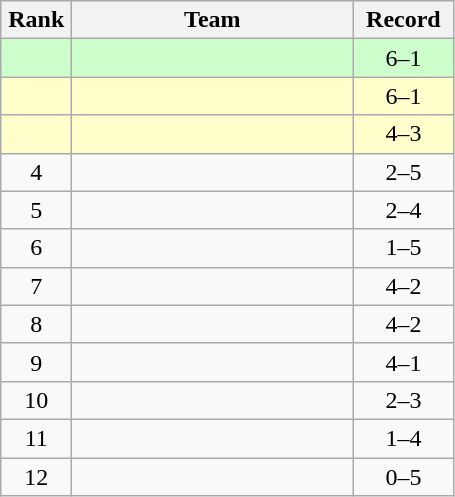<table class="wikitable" style="text-align: center;">
<tr>
<th width=40>Rank</th>
<th width=180>Team</th>
<th width=60>Record</th>
</tr>
<tr bgcolor="#ccffcc">
<td></td>
<td align=left></td>
<td>6–1</td>
</tr>
<tr bgcolor="#ffffcc">
<td></td>
<td align=left></td>
<td>6–1</td>
</tr>
<tr bgcolor="#ffffcc">
<td></td>
<td align=left></td>
<td>4–3</td>
</tr>
<tr>
<td>4</td>
<td align=left></td>
<td>2–5</td>
</tr>
<tr>
<td>5</td>
<td align=left></td>
<td>2–4</td>
</tr>
<tr>
<td>6</td>
<td align=left></td>
<td>1–5</td>
</tr>
<tr>
<td>7</td>
<td align=left></td>
<td>4–2</td>
</tr>
<tr>
<td>8</td>
<td align=left></td>
<td>4–2</td>
</tr>
<tr>
<td>9</td>
<td align=left></td>
<td>4–1</td>
</tr>
<tr>
<td>10</td>
<td align=left></td>
<td>2–3</td>
</tr>
<tr>
<td>11</td>
<td align=left></td>
<td>1–4</td>
</tr>
<tr>
<td>12</td>
<td align=left></td>
<td>0–5</td>
</tr>
</table>
